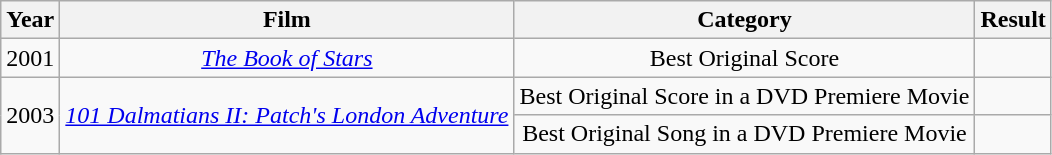<table class="wikitable">
<tr>
<th>Year</th>
<th>Film</th>
<th>Category</th>
<th>Result</th>
</tr>
<tr>
<td style="text-align:center;">2001</td>
<td style="text-align:center;"><em><a href='#'>The Book of Stars</a></em></td>
<td style="text-align:center;">Best Original Score</td>
<td></td>
</tr>
<tr>
<td style="text-align:center;" rowspan="2">2003</td>
<td style="text-align:center;" rowspan="2"><em><a href='#'>101 Dalmatians II: Patch's London Adventure</a></em></td>
<td style="text-align:center;">Best Original Score in a DVD Premiere Movie</td>
<td></td>
</tr>
<tr>
<td style="text-align:center;">Best Original Song in a DVD Premiere Movie</td>
<td></td>
</tr>
</table>
